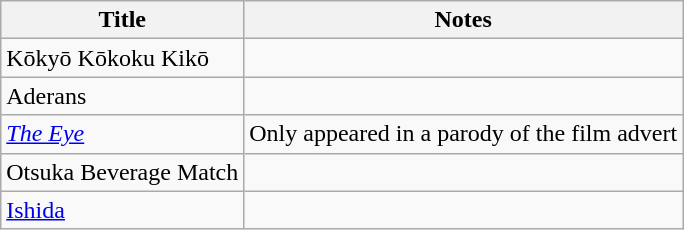<table class="wikitable">
<tr>
<th>Title</th>
<th>Notes</th>
</tr>
<tr>
<td>Kōkyō Kōkoku Kikō</td>
<td></td>
</tr>
<tr>
<td>Aderans</td>
<td></td>
</tr>
<tr>
<td><em><a href='#'>The Eye</a></em></td>
<td>Only appeared in a parody of the film advert</td>
</tr>
<tr>
<td>Otsuka Beverage Match</td>
<td></td>
</tr>
<tr>
<td><a href='#'>Ishida</a></td>
<td></td>
</tr>
</table>
